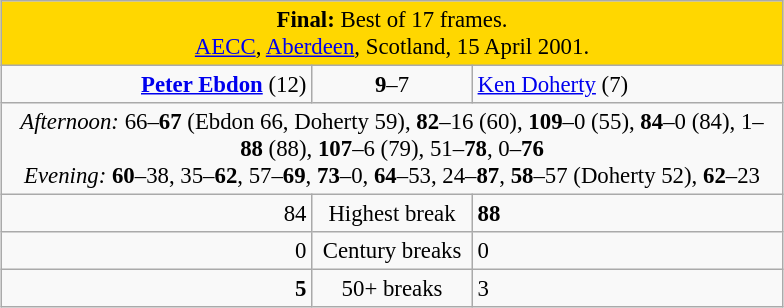<table class="wikitable" style="font-size: 95%; margin: 1em auto 1em auto;">
<tr>
<td colspan="3" align="center" bgcolor="#ffd700"><strong>Final:</strong> Best of 17 frames. <br><a href='#'>AECC</a>, <a href='#'>Aberdeen</a>, Scotland, 15 April 2001.</td>
</tr>
<tr>
<td width="200" align="right"><strong><a href='#'>Peter Ebdon</a></strong> (12)<br></td>
<td width="100" align="center"><strong>9</strong>–7</td>
<td width="200"><a href='#'>Ken Doherty</a> (7)<br></td>
</tr>
<tr>
<td colspan="3" align="center" style="font-size: 100%"><em>Afternoon:</em> 66–<strong>67</strong> (Ebdon 66, Doherty 59), <strong>82</strong>–16 (60), <strong>109</strong>–0 (55), <strong>84</strong>–0 (84), 1–<strong>88</strong> (88), <strong>107</strong>–6 (79), 51–<strong>78</strong>, 0–<strong>76</strong><br><em>Evening:</em> <strong>60</strong>–38, 35–<strong>62</strong>, 57–<strong>69</strong>, <strong>73</strong>–0, <strong>64</strong>–53, 24–<strong>87</strong>, <strong>58</strong>–57 (Doherty 52), <strong>62</strong>–23</td>
</tr>
<tr>
<td align="right">84</td>
<td align="center">Highest break</td>
<td align="left"><strong>88</strong></td>
</tr>
<tr>
<td align="right">0</td>
<td align="center">Century breaks</td>
<td align="left">0</td>
</tr>
<tr>
<td align="right"><strong>5</strong></td>
<td align="center">50+ breaks</td>
<td align="left">3</td>
</tr>
</table>
